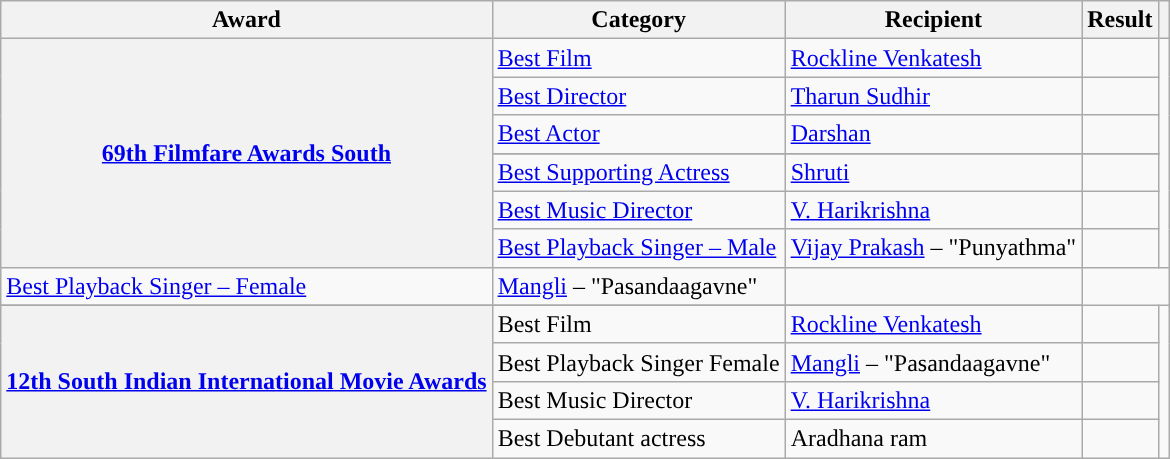<table class="wikitable sortable">
<tr>
<th>Award</th>
<th>Category</th>
<th>Recipient</th>
<th>Result</th>
<th class="unsortable"></th>
</tr>
<tr>
<th rowspan=7><a href='#'>69th Filmfare Awards South</a></th>
<td><a href='#'>Best Film</a></td>
<td><a href='#'>Rockline Venkatesh</a></td>
<td></td>
<td style="text-align: center;" rowspan=7><br><br></td>
</tr>
<tr>
<td><a href='#'>Best Director</a></td>
<td><a href='#'>Tharun Sudhir</a></td>
<td></td>
</tr>
<tr>
<td><a href='#'>Best Actor</a></td>
<td><a href='#'>Darshan</a></td>
<td></td>
</tr>
<tr>
</tr>
<tr>
<td><a href='#'>Best Supporting Actress</a></td>
<td><a href='#'>Shruti</a></td>
<td></td>
</tr>
<tr>
<td><a href='#'>Best Music Director</a></td>
<td><a href='#'>V. Harikrishna</a></td>
<td></td>
</tr>
<tr>
<td><a href='#'>Best Playback Singer – Male</a></td>
<td><a href='#'>Vijay Prakash</a> – "Punyathma"</td>
<td></td>
</tr>
<tr>
<td><a href='#'>Best Playback Singer – Female</a></td>
<td><a href='#'>Mangli</a> – "Pasandaagavne"</td>
<td></td>
</tr>
<tr>
</tr>
<tr>
<th rowspan=4><a href='#'>12th South Indian International Movie Awards</a></th>
<td>Best Film</td>
<td><a href='#'>Rockline Venkatesh</a></td>
<td></td>
<td style="text-align: center;" rowspan=4></td>
</tr>
<tr>
<td>Best Playback Singer Female</td>
<td><a href='#'>Mangli</a> – "Pasandaagavne"</td>
<td></td>
</tr>
<tr>
<td>Best Music Director</td>
<td><a href='#'>V. Harikrishna</a></td>
<td></td>
</tr>
<tr>
<td>Best Debutant actress</td>
<td>Aradhana ram</td>
<td></td>
</tr>
</table>
